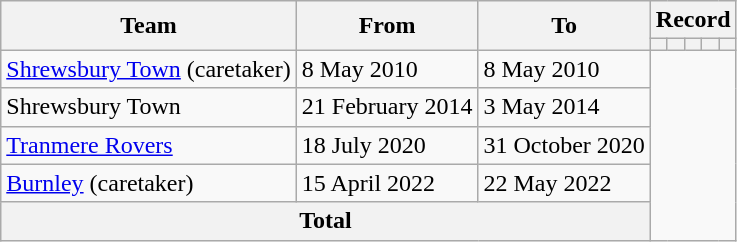<table class=wikitable style="text-align:center">
<tr>
<th rowspan=2>Team</th>
<th rowspan=2>From</th>
<th rowspan=2>To</th>
<th colspan=5>Record</th>
</tr>
<tr>
<th></th>
<th></th>
<th></th>
<th></th>
<th></th>
</tr>
<tr>
<td align=left><a href='#'>Shrewsbury Town</a> (caretaker)</td>
<td align=left>8 May 2010</td>
<td align=left>8 May 2010<br></td>
</tr>
<tr>
<td align=left>Shrewsbury Town</td>
<td align=left>21 February 2014</td>
<td align=left>3 May 2014<br></td>
</tr>
<tr>
<td align=left><a href='#'>Tranmere Rovers</a></td>
<td align=left>18 July 2020</td>
<td align=left>31 October 2020<br></td>
</tr>
<tr>
<td align=left><a href='#'>Burnley</a> (caretaker)</td>
<td align=left>15 April 2022</td>
<td align=left>22 May 2022<br></td>
</tr>
<tr>
<th colspan=3>Total<br></th>
</tr>
</table>
